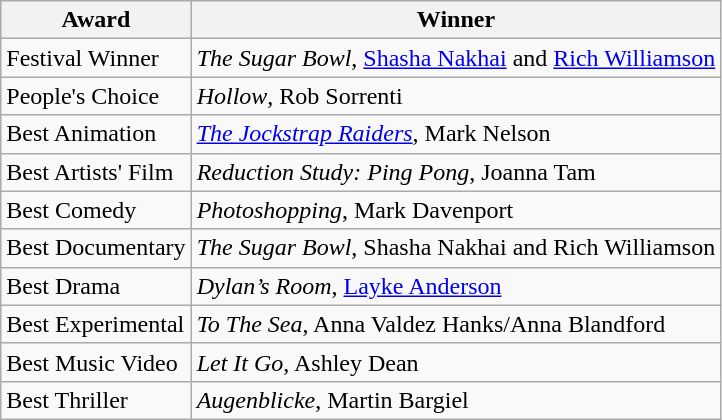<table class="wikitable">
<tr>
<th>Award</th>
<th>Winner</th>
</tr>
<tr>
<td>Festival Winner</td>
<td><em>The Sugar Bowl</em>, <a href='#'>Shasha Nakhai</a> and <a href='#'>Rich Williamson</a></td>
</tr>
<tr>
<td>People's Choice</td>
<td><em>Hollow</em>, Rob Sorrenti</td>
</tr>
<tr>
<td>Best Animation</td>
<td><em><a href='#'>The Jockstrap Raiders</a></em>, Mark Nelson</td>
</tr>
<tr>
<td>Best Artists' Film</td>
<td><em>Reduction Study: Ping Pong</em>, Joanna Tam</td>
</tr>
<tr>
<td>Best Comedy</td>
<td><em>Photoshopping</em>, Mark Davenport</td>
</tr>
<tr>
<td>Best Documentary</td>
<td><em>The Sugar Bowl</em>, Shasha Nakhai and Rich Williamson</td>
</tr>
<tr>
<td>Best Drama</td>
<td><em>Dylan’s Room</em>, <a href='#'>Layke Anderson</a></td>
</tr>
<tr>
<td>Best Experimental</td>
<td><em>To The Sea</em>, Anna Valdez Hanks/Anna Blandford</td>
</tr>
<tr>
<td>Best Music Video</td>
<td><em>Let It Go</em>, Ashley Dean</td>
</tr>
<tr>
<td>Best Thriller</td>
<td><em>Augenblicke</em>, Martin Bargiel</td>
</tr>
</table>
